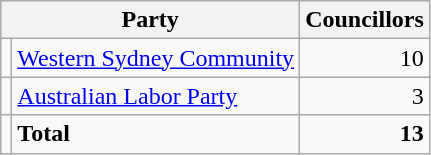<table class="wikitable">
<tr>
<th colspan="2">Party</th>
<th>Councillors</th>
</tr>
<tr>
<td></td>
<td><a href='#'>Western Sydney Community</a></td>
<td align=right>10</td>
</tr>
<tr>
<td></td>
<td><a href='#'>Australian Labor Party</a></td>
<td align=right>3</td>
</tr>
<tr>
<td></td>
<td><strong>Total</strong></td>
<td align=right><strong>13</strong></td>
</tr>
</table>
